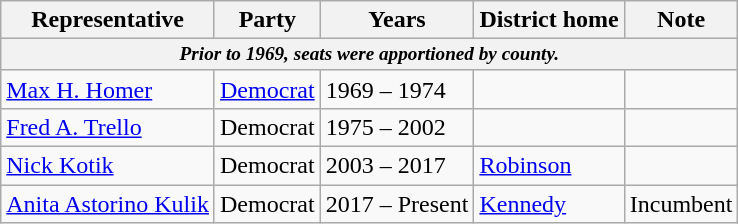<table class=wikitable>
<tr valign=bottom>
<th>Representative</th>
<th>Party</th>
<th>Years</th>
<th>District home</th>
<th>Note</th>
</tr>
<tr>
<th colspan=5 style="font-size: 80%;"><em>Prior to 1969, seats were apportioned by county.</em></th>
</tr>
<tr>
<td><a href='#'>Max H. Homer</a></td>
<td><a href='#'>Democrat</a></td>
<td>1969 – 1974</td>
<td></td>
<td></td>
</tr>
<tr>
<td><a href='#'>Fred A. Trello</a></td>
<td>Democrat</td>
<td>1975 – 2002</td>
<td></td>
<td></td>
</tr>
<tr>
<td><a href='#'>Nick Kotik</a></td>
<td>Democrat</td>
<td>2003 – 2017</td>
<td><a href='#'>Robinson</a></td>
<td></td>
</tr>
<tr>
<td><a href='#'>Anita Astorino Kulik</a></td>
<td>Democrat</td>
<td>2017 – Present</td>
<td><a href='#'>Kennedy</a></td>
<td>Incumbent</td>
</tr>
</table>
